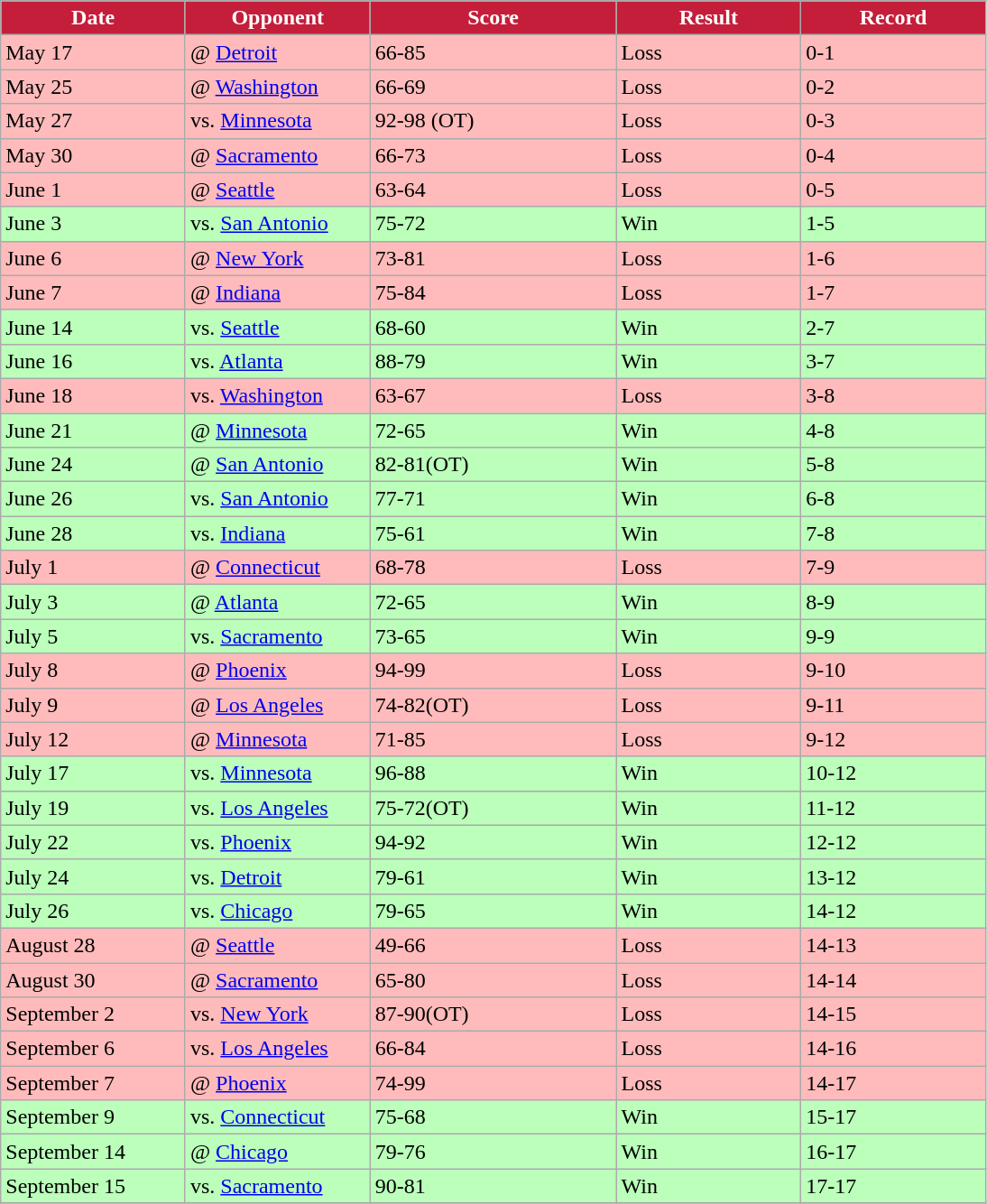<table class="wikitable sortable sortable">
<tr>
<th style="background:#C41E3A;color:white;" width="15%">Date</th>
<th style="background:#C41E3A;color:white;" width="15%">Opponent</th>
<th style="background:#C41E3A;color:white;" width="20%">Score</th>
<th style="background:#C41E3A;color:white;" width="15%">Result</th>
<th style="background:#C41E3A;color:white;" width="15%">Record</th>
</tr>
<tr bgcolor="ffbbbb">
<td>May 17</td>
<td>@ <a href='#'>Detroit</a></td>
<td>66-85</td>
<td>Loss</td>
<td>0-1</td>
</tr>
<tr bgcolor="ffbbbb">
<td>May 25</td>
<td>@ <a href='#'>Washington</a></td>
<td>66-69</td>
<td>Loss</td>
<td>0-2</td>
</tr>
<tr bgcolor="ffbbbb">
<td>May 27</td>
<td>vs. <a href='#'>Minnesota</a></td>
<td>92-98 (OT)</td>
<td>Loss</td>
<td>0-3</td>
</tr>
<tr bgcolor="ffbbbb">
<td>May 30</td>
<td>@ <a href='#'>Sacramento</a></td>
<td>66-73</td>
<td>Loss</td>
<td>0-4</td>
</tr>
<tr bgcolor="ffbbbb">
<td>June 1</td>
<td>@ <a href='#'>Seattle</a></td>
<td>63-64</td>
<td>Loss</td>
<td>0-5</td>
</tr>
<tr bgcolor="bbffbb">
<td>June 3</td>
<td>vs. <a href='#'>San Antonio</a></td>
<td>75-72</td>
<td>Win</td>
<td>1-5</td>
</tr>
<tr bgcolor="ffbbbb">
<td>June 6</td>
<td>@ <a href='#'>New York</a></td>
<td>73-81</td>
<td>Loss</td>
<td>1-6</td>
</tr>
<tr bgcolor="ffbbbb">
<td>June 7</td>
<td>@ <a href='#'>Indiana</a></td>
<td>75-84</td>
<td>Loss</td>
<td>1-7</td>
</tr>
<tr bgcolor="bbffbb">
<td>June 14</td>
<td>vs. <a href='#'>Seattle</a></td>
<td>68-60</td>
<td>Win</td>
<td>2-7</td>
</tr>
<tr bgcolor="bbffbb">
<td>June 16</td>
<td>vs. <a href='#'>Atlanta</a></td>
<td>88-79</td>
<td>Win</td>
<td>3-7</td>
</tr>
<tr bgcolor="ffbbbb">
<td>June 18</td>
<td>vs. <a href='#'>Washington</a></td>
<td>63-67</td>
<td>Loss</td>
<td>3-8</td>
</tr>
<tr bgcolor="bbffbb">
<td>June 21</td>
<td>@ <a href='#'>Minnesota</a></td>
<td>72-65</td>
<td>Win</td>
<td>4-8</td>
</tr>
<tr bgcolor="bbffbb">
<td>June 24</td>
<td>@ <a href='#'>San Antonio</a></td>
<td>82-81(OT)</td>
<td>Win</td>
<td>5-8</td>
</tr>
<tr bgcolor="bbffbb">
<td>June 26</td>
<td>vs. <a href='#'>San Antonio</a></td>
<td>77-71</td>
<td>Win</td>
<td>6-8</td>
</tr>
<tr bgcolor="bbffbb">
<td>June 28</td>
<td>vs. <a href='#'>Indiana</a></td>
<td>75-61</td>
<td>Win</td>
<td>7-8</td>
</tr>
<tr bgcolor="ffbbbb">
<td>July 1</td>
<td>@ <a href='#'>Connecticut</a></td>
<td>68-78</td>
<td>Loss</td>
<td>7-9</td>
</tr>
<tr bgcolor="bbffbb">
<td>July 3</td>
<td>@ <a href='#'>Atlanta</a></td>
<td>72-65</td>
<td>Win</td>
<td>8-9</td>
</tr>
<tr bgcolor="bbffbb">
<td>July 5</td>
<td>vs. <a href='#'>Sacramento</a></td>
<td>73-65</td>
<td>Win</td>
<td>9-9</td>
</tr>
<tr bgcolor="ffbbbb">
<td>July 8</td>
<td>@ <a href='#'>Phoenix</a></td>
<td>94-99</td>
<td>Loss</td>
<td>9-10</td>
</tr>
<tr bgcolor="ffbbbb">
<td>July 9</td>
<td>@ <a href='#'>Los Angeles</a></td>
<td>74-82(OT)</td>
<td>Loss</td>
<td>9-11</td>
</tr>
<tr bgcolor="ffbbbb">
<td>July 12</td>
<td>@ <a href='#'>Minnesota</a></td>
<td>71-85</td>
<td>Loss</td>
<td>9-12</td>
</tr>
<tr bgcolor="bbffbb">
<td>July 17</td>
<td>vs. <a href='#'>Minnesota</a></td>
<td>96-88</td>
<td>Win</td>
<td>10-12</td>
</tr>
<tr bgcolor="bbffbb">
<td>July 19</td>
<td>vs. <a href='#'>Los Angeles</a></td>
<td>75-72(OT)</td>
<td>Win</td>
<td>11-12</td>
</tr>
<tr bgcolor="bbffbb">
<td>July 22</td>
<td>vs. <a href='#'>Phoenix</a></td>
<td>94-92</td>
<td>Win</td>
<td>12-12</td>
</tr>
<tr bgcolor="bbffbb">
<td>July 24</td>
<td>vs. <a href='#'>Detroit</a></td>
<td>79-61</td>
<td>Win</td>
<td>13-12</td>
</tr>
<tr bgcolor="bbffbb">
<td>July 26</td>
<td>vs. <a href='#'>Chicago</a></td>
<td>79-65</td>
<td>Win</td>
<td>14-12</td>
</tr>
<tr bgcolor="ffbbbb">
<td>August 28</td>
<td>@ <a href='#'>Seattle</a></td>
<td>49-66</td>
<td>Loss</td>
<td>14-13</td>
</tr>
<tr bgcolor="ffbbbb">
<td>August 30</td>
<td>@ <a href='#'>Sacramento</a></td>
<td>65-80</td>
<td>Loss</td>
<td>14-14</td>
</tr>
<tr bgcolor="ffbbbb">
<td>September 2</td>
<td>vs. <a href='#'>New York</a></td>
<td>87-90(OT)</td>
<td>Loss</td>
<td>14-15</td>
</tr>
<tr bgcolor="ffbbbb">
<td>September 6</td>
<td>vs. <a href='#'>Los Angeles</a></td>
<td>66-84</td>
<td>Loss</td>
<td>14-16</td>
</tr>
<tr bgcolor="ffbbbb">
<td>September 7</td>
<td>@ <a href='#'>Phoenix</a></td>
<td>74-99</td>
<td>Loss</td>
<td>14-17</td>
</tr>
<tr bgcolor="bbffbb">
<td>September 9</td>
<td>vs. <a href='#'>Connecticut</a></td>
<td>75-68</td>
<td>Win</td>
<td>15-17</td>
</tr>
<tr bgcolor="bbffbb">
<td>September 14</td>
<td>@ <a href='#'>Chicago</a></td>
<td>79-76</td>
<td>Win</td>
<td>16-17</td>
</tr>
<tr bgcolor="bbffbb">
<td>September 15</td>
<td>vs. <a href='#'>Sacramento</a></td>
<td>90-81</td>
<td>Win</td>
<td>17-17</td>
</tr>
<tr>
</tr>
</table>
